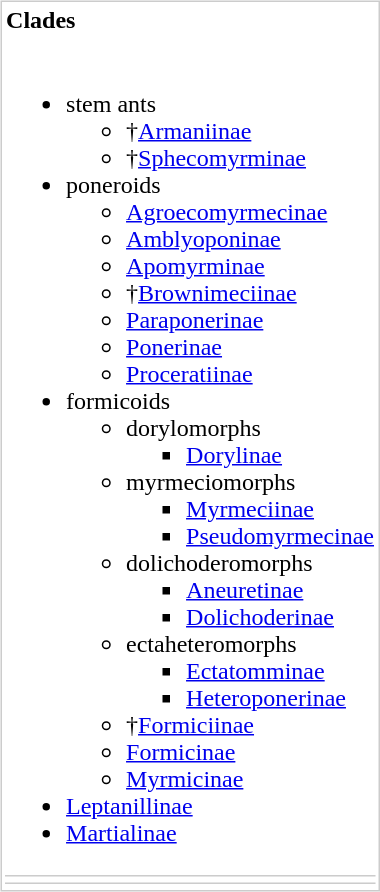<table style="float: right; margin-left: 1em; border: 1px solid #ccc; margin-top: 5px;">
<tr>
<td><strong>Clades</strong></td>
</tr>
<tr>
<td><br><ul><li>stem ants<ul><li>†<a href='#'>Armaniinae</a></li><li>†<a href='#'>Sphecomyrminae</a></li></ul></li><li>poneroids<ul><li><a href='#'>Agroecomyrmecinae</a></li><li><a href='#'>Amblyoponinae</a></li><li><a href='#'>Apomyrminae</a></li><li>†<a href='#'>Brownimeciinae</a></li><li><a href='#'>Paraponerinae</a></li><li><a href='#'>Ponerinae</a></li><li><a href='#'>Proceratiinae</a></li></ul></li><li>formicoids<ul><li>dorylomorphs<ul><li><a href='#'>Dorylinae</a></li></ul></li><li>myrmeciomorphs<ul><li><a href='#'>Myrmeciinae</a></li><li><a href='#'>Pseudomyrmecinae</a></li></ul></li><li>dolichoderomorphs<ul><li><a href='#'>Aneuretinae</a></li><li><a href='#'>Dolichoderinae</a></li></ul></li><li>ectaheteromorphs<ul><li><a href='#'>Ectatomminae</a></li><li><a href='#'>Heteroponerinae</a></li></ul></li><li>†<a href='#'>Formiciinae</a></li><li><a href='#'>Formicinae</a></li><li><a href='#'>Myrmicinae</a></li></ul></li><li><a href='#'>Leptanillinae</a></li><li><a href='#'>Martialinae</a></li></ul></td>
</tr>
<tr>
<td style="border-top: 1px solid #ccc;"></td>
</tr>
<tr>
<td style="border-top: 1px solid #ccc;"></td>
</tr>
</table>
